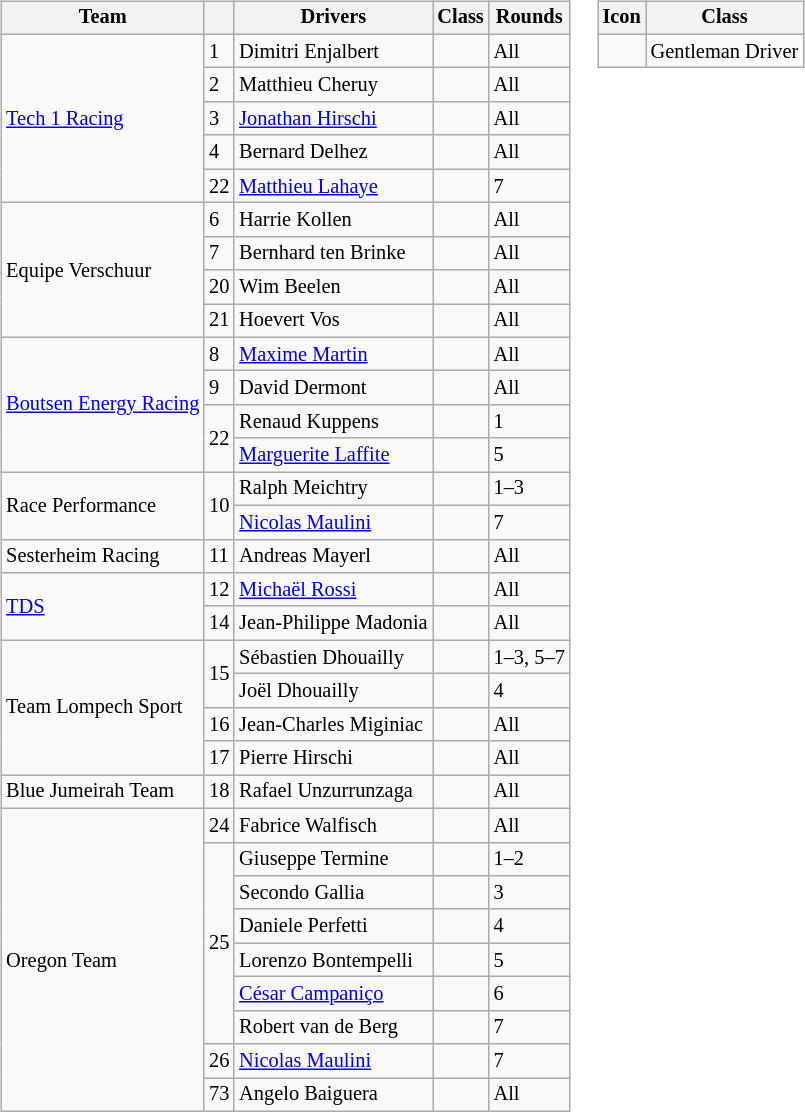<table>
<tr>
<td><br><table class="wikitable" style="font-size: 85%;">
<tr>
<th>Team</th>
<th></th>
<th>Drivers</th>
<th>Class</th>
<th>Rounds</th>
</tr>
<tr>
<td rowspan=5> <a href='#'>Tech 1 Racing</a></td>
<td>1</td>
<td> Dimitri Enjalbert</td>
<td></td>
<td>All</td>
</tr>
<tr>
<td>2</td>
<td> Matthieu Cheruy</td>
<td></td>
<td>All</td>
</tr>
<tr>
<td>3</td>
<td> <a href='#'>Jonathan Hirschi</a></td>
<td></td>
<td>All</td>
</tr>
<tr>
<td>4</td>
<td> Bernard Delhez</td>
<td align=center></td>
<td>All</td>
</tr>
<tr>
<td>22</td>
<td> <a href='#'>Matthieu Lahaye</a></td>
<td></td>
<td>7</td>
</tr>
<tr>
<td rowspan=4> Equipe Verschuur</td>
<td>6</td>
<td> Harrie Kollen</td>
<td align=center></td>
<td>All</td>
</tr>
<tr>
<td>7</td>
<td> Bernhard ten Brinke</td>
<td></td>
<td>All</td>
</tr>
<tr>
<td>20</td>
<td> Wim Beelen</td>
<td></td>
<td>All</td>
</tr>
<tr>
<td>21</td>
<td> Hoevert Vos</td>
<td align=center></td>
<td>All</td>
</tr>
<tr>
<td rowspan=4> <a href='#'>Boutsen Energy Racing</a></td>
<td>8</td>
<td> <a href='#'>Maxime Martin</a></td>
<td></td>
<td>All</td>
</tr>
<tr>
<td>9</td>
<td> David Dermont</td>
<td></td>
<td>All</td>
</tr>
<tr>
<td rowspan=2>22</td>
<td> Renaud Kuppens</td>
<td></td>
<td>1</td>
</tr>
<tr>
<td> <a href='#'>Marguerite Laffite</a></td>
<td></td>
<td>5</td>
</tr>
<tr>
<td rowspan=2> Race Performance</td>
<td rowspan=2>10</td>
<td> Ralph Meichtry</td>
<td></td>
<td>1–3</td>
</tr>
<tr>
<td> <a href='#'>Nicolas Maulini</a></td>
<td></td>
<td>7</td>
</tr>
<tr>
<td> Sesterheim Racing</td>
<td>11</td>
<td> Andreas Mayerl</td>
<td></td>
<td>All</td>
</tr>
<tr>
<td rowspan=2> <a href='#'>TDS</a></td>
<td>12</td>
<td> <a href='#'>Michaël Rossi</a></td>
<td></td>
<td>All</td>
</tr>
<tr>
<td>14</td>
<td> Jean-Philippe Madonia</td>
<td align=center></td>
<td>All</td>
</tr>
<tr>
<td rowspan=4> Team Lompech Sport</td>
<td rowspan=2>15</td>
<td> Sébastien Dhouailly</td>
<td></td>
<td>1–3, 5–7</td>
</tr>
<tr>
<td> Joël Dhouailly</td>
<td align=center></td>
<td>4</td>
</tr>
<tr>
<td>16</td>
<td> Jean-Charles Miginiac</td>
<td align=center></td>
<td>All</td>
</tr>
<tr>
<td>17</td>
<td> Pierre Hirschi</td>
<td align=center></td>
<td>All</td>
</tr>
<tr>
<td> Blue Jumeirah Team</td>
<td>18</td>
<td> Rafael Unzurrunzaga</td>
<td align=center></td>
<td>All</td>
</tr>
<tr>
<td rowspan=9> Oregon Team</td>
<td>24</td>
<td> Fabrice Walfisch</td>
<td></td>
<td>All</td>
</tr>
<tr>
<td rowspan=6>25</td>
<td> Giuseppe Termine</td>
<td></td>
<td>1–2</td>
</tr>
<tr>
<td> Secondo Gallia</td>
<td align=center></td>
<td>3</td>
</tr>
<tr>
<td> Daniele Perfetti</td>
<td></td>
<td>4</td>
</tr>
<tr>
<td> Lorenzo Bontempelli</td>
<td align=center></td>
<td>5</td>
</tr>
<tr>
<td> <a href='#'>César Campaniço</a></td>
<td></td>
<td>6</td>
</tr>
<tr>
<td> Robert van de Berg</td>
<td></td>
<td>7</td>
</tr>
<tr>
<td>26</td>
<td> <a href='#'>Nicolas Maulini</a></td>
<td></td>
<td>7</td>
</tr>
<tr>
<td>73</td>
<td> Angelo Baiguera</td>
<td align=center></td>
<td>All</td>
</tr>
</table>
</td>
<td valign="top"><br><table class="wikitable" style="font-size: 85%;">
<tr>
<th>Icon</th>
<th>Class</th>
</tr>
<tr>
<td></td>
<td>Gentleman Driver</td>
</tr>
</table>
</td>
</tr>
</table>
